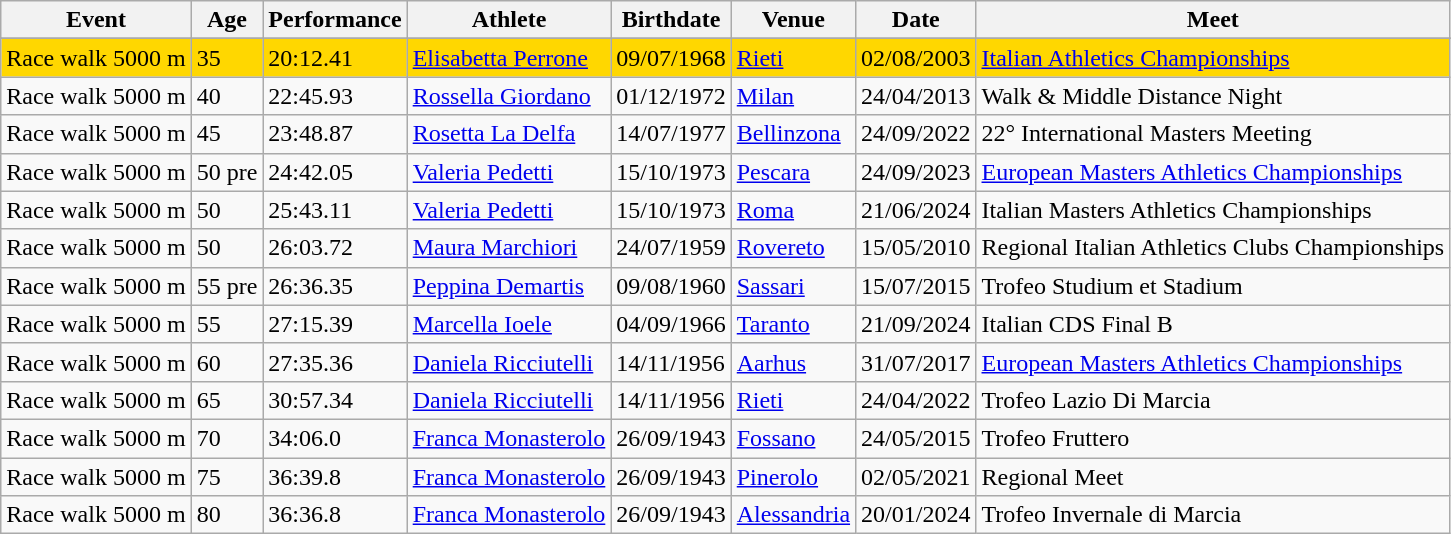<table class="wikitable" width= style="font-size:90%; text-align:center">
<tr>
<th>Event</th>
<th>Age</th>
<th>Performance</th>
<th>Athlete</th>
<th>Birthdate</th>
<th>Venue</th>
<th>Date</th>
<th>Meet</th>
</tr>
<tr>
</tr>
<tr bgcolor=Gold>
<td>Race walk 5000 m</td>
<td>35</td>
<td>20:12.41</td>
<td align=left><a href='#'>Elisabetta Perrone</a></td>
<td>09/07/1968</td>
<td align=left><a href='#'>Rieti</a></td>
<td>02/08/2003</td>
<td><a href='#'>Italian Athletics Championships</a></td>
</tr>
<tr>
<td>Race walk 5000 m</td>
<td>40</td>
<td>22:45.93</td>
<td align=left><a href='#'>Rossella Giordano</a></td>
<td>01/12/1972</td>
<td align=left><a href='#'>Milan</a></td>
<td>24/04/2013</td>
<td>Walk & Middle Distance Night</td>
</tr>
<tr>
<td>Race walk 5000 m</td>
<td>45</td>
<td>23:48.87</td>
<td align=left><a href='#'>Rosetta La Delfa</a></td>
<td>14/07/1977</td>
<td align=left><a href='#'>Bellinzona</a></td>
<td>24/09/2022</td>
<td>22° International Masters Meeting</td>
</tr>
<tr>
<td>Race walk 5000 m</td>
<td>50 pre</td>
<td>24:42.05</td>
<td align=left><a href='#'>Valeria Pedetti</a></td>
<td>15/10/1973</td>
<td align=left><a href='#'>Pescara</a></td>
<td>24/09/2023</td>
<td><a href='#'>European Masters Athletics Championships</a></td>
</tr>
<tr>
<td>Race walk 5000 m</td>
<td>50</td>
<td>25:43.11</td>
<td align=left><a href='#'>Valeria Pedetti</a></td>
<td>15/10/1973</td>
<td align=left><a href='#'>Roma</a></td>
<td>21/06/2024</td>
<td>Italian Masters Athletics Championships</td>
</tr>
<tr>
<td>Race walk 5000 m</td>
<td>50</td>
<td>26:03.72</td>
<td align=left><a href='#'>Maura Marchiori</a></td>
<td>24/07/1959</td>
<td align=left><a href='#'>Rovereto</a></td>
<td>15/05/2010</td>
<td>Regional Italian Athletics Clubs Championships</td>
</tr>
<tr>
<td>Race walk 5000 m</td>
<td>55 pre</td>
<td>26:36.35</td>
<td align=left><a href='#'>Peppina Demartis</a></td>
<td>09/08/1960</td>
<td align=left><a href='#'>Sassari</a></td>
<td>15/07/2015</td>
<td>Trofeo Studium et Stadium</td>
</tr>
<tr>
<td>Race walk 5000 m</td>
<td>55</td>
<td>27:15.39</td>
<td align=left><a href='#'>Marcella Ioele</a></td>
<td>04/09/1966</td>
<td align=left><a href='#'>Taranto</a></td>
<td>21/09/2024</td>
<td>Italian CDS Final B</td>
</tr>
<tr>
<td>Race walk 5000 m</td>
<td>60</td>
<td>27:35.36</td>
<td align=left><a href='#'>Daniela Ricciutelli</a></td>
<td>14/11/1956</td>
<td align=left><a href='#'>Aarhus</a></td>
<td>31/07/2017</td>
<td><a href='#'>European Masters Athletics Championships</a></td>
</tr>
<tr>
<td>Race walk 5000 m</td>
<td>65</td>
<td>30:57.34</td>
<td align=left><a href='#'>Daniela Ricciutelli</a></td>
<td>14/11/1956</td>
<td align=left><a href='#'>Rieti</a></td>
<td>24/04/2022</td>
<td>Trofeo Lazio Di Marcia</td>
</tr>
<tr>
<td>Race walk 5000 m</td>
<td>70</td>
<td>34:06.0</td>
<td align=left><a href='#'>Franca Monasterolo</a></td>
<td>26/09/1943</td>
<td align=left><a href='#'>Fossano</a></td>
<td>24/05/2015</td>
<td>Trofeo Fruttero</td>
</tr>
<tr>
<td>Race walk 5000 m</td>
<td>75</td>
<td>36:39.8</td>
<td align=left><a href='#'>Franca Monasterolo</a></td>
<td>26/09/1943</td>
<td align=left><a href='#'>Pinerolo</a></td>
<td>02/05/2021</td>
<td>Regional Meet</td>
</tr>
<tr>
<td>Race walk 5000 m</td>
<td>80</td>
<td>36:36.8</td>
<td align=left><a href='#'>Franca Monasterolo</a></td>
<td>26/09/1943</td>
<td align=left><a href='#'>Alessandria</a></td>
<td>20/01/2024</td>
<td>Trofeo Invernale di Marcia</td>
</tr>
</table>
